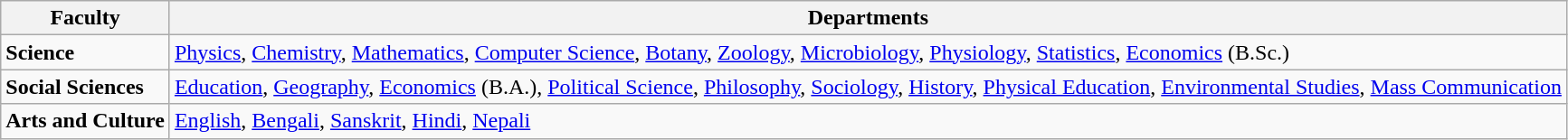<table class="wikitable sortable">
<tr>
<th>Faculty</th>
<th>Departments</th>
</tr>
<tr>
<td><strong>Science</strong></td>
<td><a href='#'>Physics</a>, <a href='#'>Chemistry</a>, <a href='#'>Mathematics</a>, <a href='#'>Computer Science</a>, <a href='#'>Botany</a>, <a href='#'>Zoology</a>, <a href='#'>Microbiology</a>, <a href='#'>Physiology</a>, <a href='#'>Statistics</a>, <a href='#'>Economics</a> (B.Sc.)</td>
</tr>
<tr>
<td><strong>Social Sciences</strong></td>
<td><a href='#'>Education</a>, <a href='#'>Geography</a>, <a href='#'>Economics</a> (B.A.), <a href='#'>Political Science</a>, <a href='#'>Philosophy</a>, <a href='#'>Sociology</a>, <a href='#'>History</a>, <a href='#'>Physical Education</a>, <a href='#'>Environmental Studies</a>, <a href='#'>Mass Communication</a></td>
</tr>
<tr>
<td><strong>Arts and Culture</strong></td>
<td><a href='#'>English</a>, <a href='#'>Bengali</a>, <a href='#'>Sanskrit</a>, <a href='#'>Hindi</a>, <a href='#'>Nepali</a></td>
</tr>
</table>
